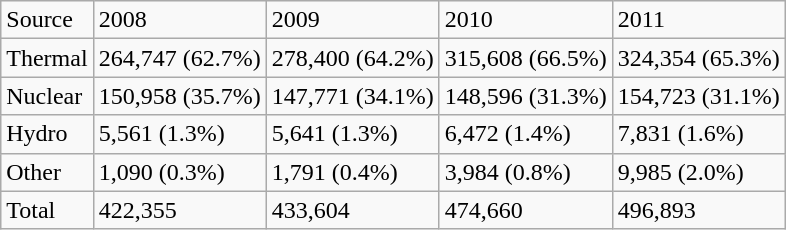<table class="wikitable">
<tr>
<td>Source</td>
<td>2008</td>
<td>2009</td>
<td>2010</td>
<td>2011</td>
</tr>
<tr>
<td>Thermal</td>
<td>264,747 (62.7%)</td>
<td>278,400 (64.2%)</td>
<td>315,608 (66.5%)</td>
<td>324,354 (65.3%)</td>
</tr>
<tr>
<td>Nuclear</td>
<td>150,958 (35.7%)</td>
<td>147,771 (34.1%)</td>
<td>148,596 (31.3%)</td>
<td>154,723 (31.1%)</td>
</tr>
<tr>
<td>Hydro</td>
<td>5,561 (1.3%)</td>
<td>5,641 (1.3%)</td>
<td>6,472 (1.4%)</td>
<td>7,831 (1.6%)</td>
</tr>
<tr>
<td>Other</td>
<td>1,090 (0.3%)</td>
<td>1,791 (0.4%)</td>
<td>3,984 (0.8%)</td>
<td>9,985 (2.0%)</td>
</tr>
<tr>
<td>Total</td>
<td>422,355</td>
<td>433,604</td>
<td>474,660</td>
<td>496,893</td>
</tr>
</table>
